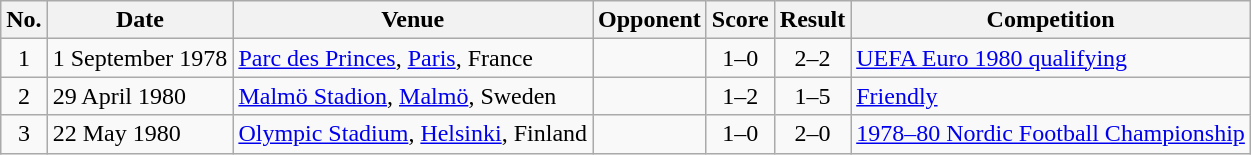<table class="wikitable plainrowheaders">
<tr>
<th>No.</th>
<th>Date</th>
<th>Venue</th>
<th>Opponent</th>
<th>Score</th>
<th>Result</th>
<th>Competition</th>
</tr>
<tr>
<td align="center">1</td>
<td>1 September 1978</td>
<td><a href='#'>Parc des Princes</a>, <a href='#'>Paris</a>, France</td>
<td></td>
<td align="center">1–0</td>
<td align="center">2–2</td>
<td><a href='#'>UEFA Euro 1980 qualifying</a></td>
</tr>
<tr>
<td align="center">2</td>
<td>29 April 1980</td>
<td><a href='#'>Malmö Stadion</a>, <a href='#'>Malmö</a>, Sweden</td>
<td></td>
<td align="center">1–2</td>
<td align="center">1–5</td>
<td><a href='#'>Friendly</a></td>
</tr>
<tr>
<td align="center">3</td>
<td>22 May 1980</td>
<td><a href='#'>Olympic Stadium</a>, <a href='#'>Helsinki</a>, Finland</td>
<td></td>
<td align="center">1–0</td>
<td align="center">2–0</td>
<td><a href='#'>1978–80 Nordic Football Championship</a></td>
</tr>
</table>
